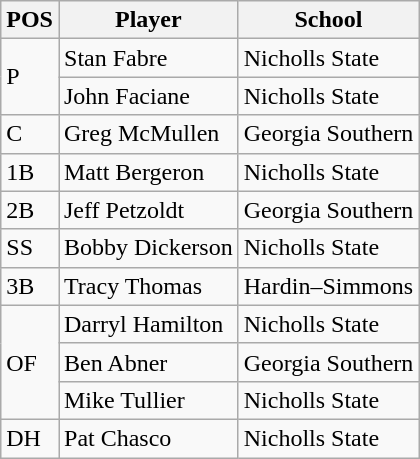<table class=wikitable>
<tr>
<th>POS</th>
<th>Player</th>
<th>School</th>
</tr>
<tr>
<td rowspan=2>P</td>
<td>Stan Fabre</td>
<td>Nicholls State</td>
</tr>
<tr>
<td>John Faciane</td>
<td>Nicholls State</td>
</tr>
<tr>
<td>C</td>
<td>Greg McMullen</td>
<td>Georgia Southern</td>
</tr>
<tr>
<td>1B</td>
<td>Matt Bergeron</td>
<td>Nicholls State</td>
</tr>
<tr>
<td>2B</td>
<td>Jeff Petzoldt</td>
<td>Georgia Southern</td>
</tr>
<tr>
<td>SS</td>
<td>Bobby Dickerson</td>
<td>Nicholls State</td>
</tr>
<tr>
<td>3B</td>
<td>Tracy Thomas</td>
<td>Hardin–Simmons</td>
</tr>
<tr>
<td rowspan=3>OF</td>
<td>Darryl Hamilton</td>
<td>Nicholls State</td>
</tr>
<tr>
<td>Ben Abner</td>
<td>Georgia Southern</td>
</tr>
<tr>
<td>Mike Tullier</td>
<td>Nicholls State</td>
</tr>
<tr>
<td>DH</td>
<td>Pat Chasco</td>
<td>Nicholls State</td>
</tr>
</table>
